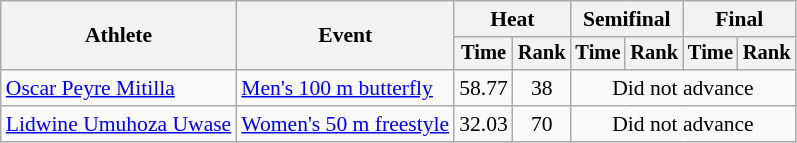<table class=wikitable style="font-size:90%">
<tr>
<th rowspan="2">Athlete</th>
<th rowspan="2">Event</th>
<th colspan="2">Heat</th>
<th colspan="2">Semifinal</th>
<th colspan="2">Final</th>
</tr>
<tr style="font-size:95%">
<th>Time</th>
<th>Rank</th>
<th>Time</th>
<th>Rank</th>
<th>Time</th>
<th>Rank</th>
</tr>
<tr align=center>
<td align=left><a href='#'>Oscar Peyre Mitilla</a></td>
<td align=left><a href='#'>Men's 100 m butterfly</a></td>
<td>58.77</td>
<td>38</td>
<td colspan="4">Did not advance</td>
</tr>
<tr align=center>
<td align=left><a href='#'>Lidwine Umuhoza Uwase</a></td>
<td align=left><a href='#'>Women's 50 m freestyle</a></td>
<td>32.03</td>
<td>70</td>
<td colspan="4">Did not advance</td>
</tr>
</table>
